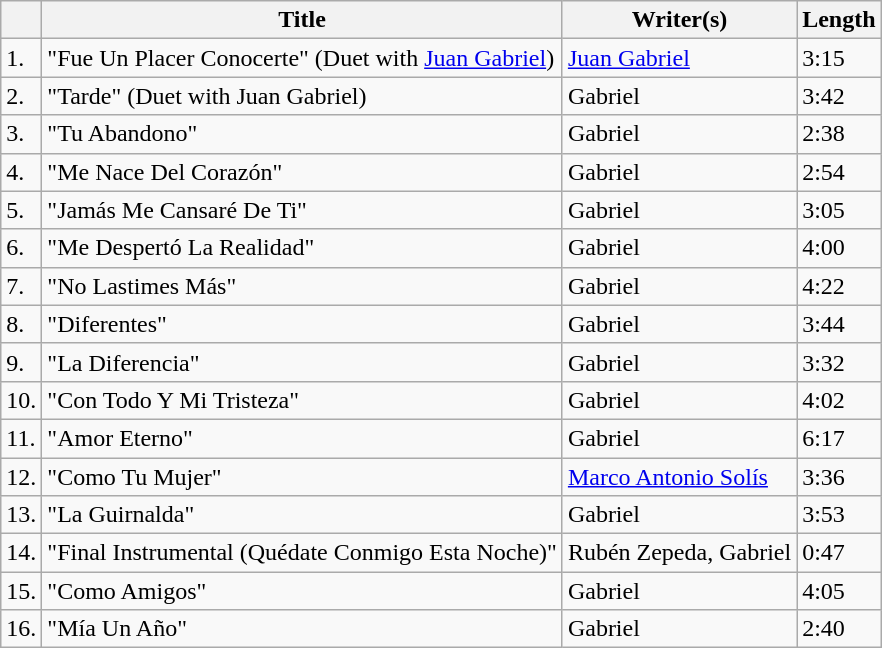<table class="wikitable">
<tr>
<th></th>
<th>Title</th>
<th>Writer(s)</th>
<th>Length</th>
</tr>
<tr>
<td>1.</td>
<td>"Fue Un Placer Conocerte" (Duet with <a href='#'>Juan Gabriel</a>)</td>
<td><a href='#'>Juan Gabriel</a></td>
<td>3:15</td>
</tr>
<tr>
<td>2.</td>
<td>"Tarde" (Duet with Juan Gabriel)</td>
<td>Gabriel</td>
<td>3:42</td>
</tr>
<tr>
<td>3.</td>
<td>"Tu Abandono"</td>
<td>Gabriel</td>
<td>2:38</td>
</tr>
<tr>
<td>4.</td>
<td>"Me Nace Del Corazón"</td>
<td>Gabriel</td>
<td>2:54</td>
</tr>
<tr>
<td>5.</td>
<td>"Jamás Me Cansaré De Ti"</td>
<td>Gabriel</td>
<td>3:05</td>
</tr>
<tr>
<td>6.</td>
<td>"Me Despertó La Realidad"</td>
<td>Gabriel</td>
<td>4:00</td>
</tr>
<tr>
<td>7.</td>
<td>"No Lastimes Más"</td>
<td>Gabriel</td>
<td>4:22</td>
</tr>
<tr>
<td>8.</td>
<td>"Diferentes"</td>
<td>Gabriel</td>
<td>3:44</td>
</tr>
<tr>
<td>9.</td>
<td>"La Diferencia"</td>
<td>Gabriel</td>
<td>3:32</td>
</tr>
<tr>
<td>10.</td>
<td>"Con Todo Y Mi Tristeza"</td>
<td>Gabriel</td>
<td>4:02</td>
</tr>
<tr>
<td>11.</td>
<td>"Amor Eterno"</td>
<td>Gabriel</td>
<td>6:17</td>
</tr>
<tr>
<td>12.</td>
<td>"Como Tu Mujer"</td>
<td><a href='#'>Marco Antonio Solís</a></td>
<td>3:36</td>
</tr>
<tr>
<td>13.</td>
<td>"La Guirnalda"</td>
<td>Gabriel</td>
<td>3:53</td>
</tr>
<tr>
<td>14.</td>
<td>"Final Instrumental (Quédate Conmigo Esta Noche)"</td>
<td>Rubén Zepeda, Gabriel</td>
<td>0:47</td>
</tr>
<tr>
<td>15.</td>
<td>"Como Amigos"</td>
<td>Gabriel</td>
<td>4:05</td>
</tr>
<tr>
<td>16.</td>
<td>"Mía Un Año"</td>
<td>Gabriel</td>
<td>2:40</td>
</tr>
</table>
